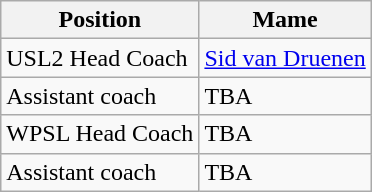<table class="wikitable">
<tr>
<th>Position</th>
<th>Mame</th>
</tr>
<tr>
<td>USL2 Head Coach</td>
<td><a href='#'>Sid van Druenen</a></td>
</tr>
<tr>
<td>Assistant coach</td>
<td>TBA</td>
</tr>
<tr>
<td>WPSL Head Coach</td>
<td>TBA</td>
</tr>
<tr>
<td>Assistant coach</td>
<td>TBA</td>
</tr>
</table>
